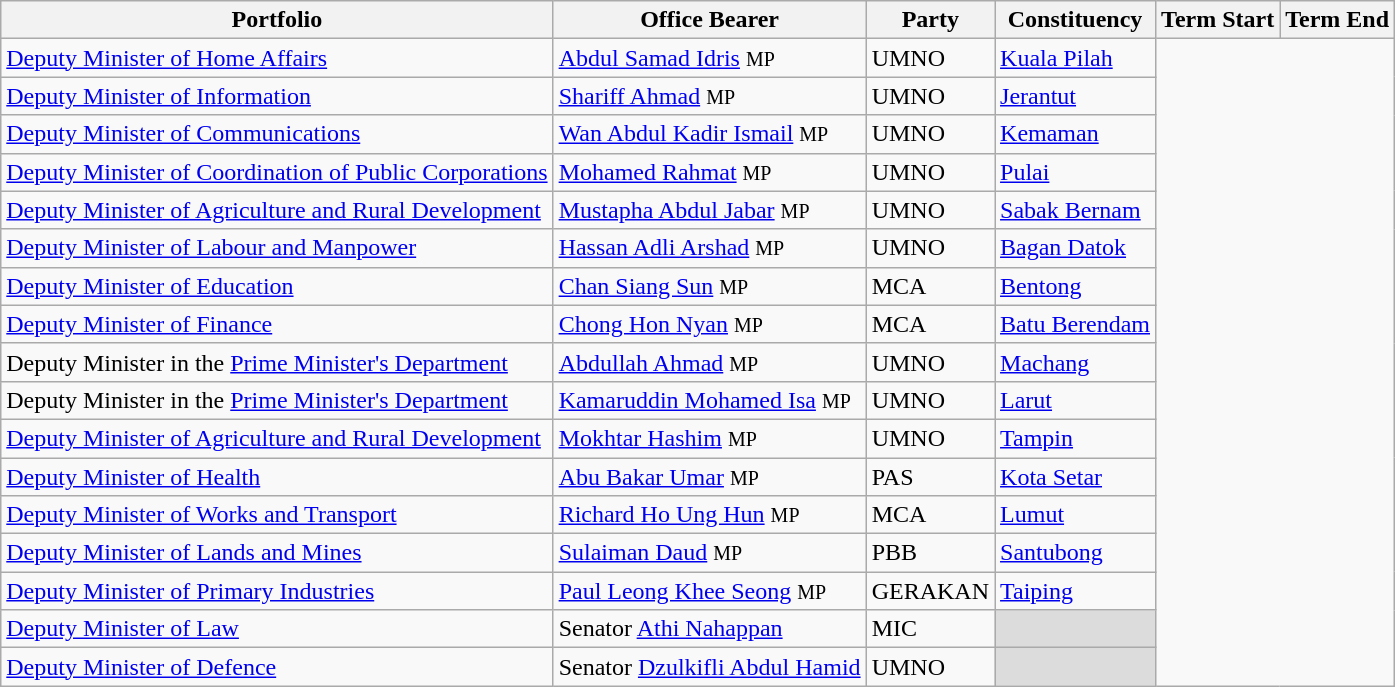<table class="sortable wikitable">
<tr>
<th>Portfolio</th>
<th>Office Bearer</th>
<th>Party</th>
<th>Constituency</th>
<th>Term Start</th>
<th>Term End</th>
</tr>
<tr>
<td><a href='#'>Deputy Minister of Home Affairs</a></td>
<td><a href='#'>Abdul Samad Idris</a> <small>MP</small></td>
<td>UMNO</td>
<td><a href='#'>Kuala Pilah</a></td>
</tr>
<tr>
<td><a href='#'>Deputy Minister of Information</a></td>
<td><a href='#'>Shariff Ahmad</a> <small>MP</small></td>
<td>UMNO</td>
<td><a href='#'>Jerantut</a></td>
</tr>
<tr>
<td><a href='#'>Deputy Minister of Communications</a></td>
<td><a href='#'>Wan Abdul Kadir Ismail</a> <small>MP</small></td>
<td>UMNO</td>
<td><a href='#'>Kemaman</a></td>
</tr>
<tr>
<td><a href='#'>Deputy Minister of Coordination of Public Corporations</a></td>
<td><a href='#'>Mohamed Rahmat</a> <small>MP</small></td>
<td>UMNO</td>
<td><a href='#'>Pulai</a></td>
</tr>
<tr>
<td><a href='#'>Deputy Minister of Agriculture and Rural Development</a></td>
<td><a href='#'>Mustapha Abdul Jabar</a> <small>MP</small></td>
<td>UMNO</td>
<td><a href='#'>Sabak Bernam</a></td>
</tr>
<tr>
<td><a href='#'>Deputy Minister of Labour and Manpower</a></td>
<td><a href='#'>Hassan Adli Arshad</a> <small>MP</small></td>
<td>UMNO</td>
<td><a href='#'>Bagan Datok</a></td>
</tr>
<tr>
<td><a href='#'>Deputy Minister of Education</a></td>
<td><a href='#'>Chan Siang Sun</a> <small>MP</small></td>
<td>MCA</td>
<td><a href='#'>Bentong</a></td>
</tr>
<tr>
<td><a href='#'>Deputy Minister of Finance</a></td>
<td><a href='#'>Chong Hon Nyan</a> <small>MP</small></td>
<td>MCA</td>
<td><a href='#'>Batu Berendam</a></td>
</tr>
<tr>
<td>Deputy Minister in the <a href='#'>Prime Minister's Department</a></td>
<td><a href='#'>Abdullah Ahmad</a> <small>MP</small></td>
<td>UMNO</td>
<td><a href='#'>Machang</a></td>
</tr>
<tr>
<td>Deputy Minister in the <a href='#'>Prime Minister's Department</a></td>
<td><a href='#'>Kamaruddin Mohamed Isa</a> <small>MP</small></td>
<td>UMNO</td>
<td><a href='#'>Larut</a></td>
</tr>
<tr>
<td><a href='#'>Deputy Minister of Agriculture and Rural Development</a></td>
<td><a href='#'>Mokhtar Hashim</a> <small>MP</small></td>
<td>UMNO</td>
<td><a href='#'>Tampin</a></td>
</tr>
<tr>
<td><a href='#'>Deputy Minister of Health</a></td>
<td><a href='#'>Abu Bakar Umar</a> <small>MP</small></td>
<td>PAS</td>
<td><a href='#'>Kota Setar</a></td>
</tr>
<tr>
<td><a href='#'>Deputy Minister of Works and Transport</a></td>
<td><a href='#'>Richard Ho Ung Hun</a> <small>MP</small></td>
<td>MCA</td>
<td><a href='#'>Lumut</a></td>
</tr>
<tr>
<td><a href='#'>Deputy Minister of Lands and Mines</a></td>
<td><a href='#'>Sulaiman Daud</a> <small>MP</small></td>
<td>PBB</td>
<td><a href='#'>Santubong</a></td>
</tr>
<tr>
<td><a href='#'>Deputy Minister of Primary Industries</a></td>
<td><a href='#'>Paul Leong Khee Seong</a> <small>MP</small></td>
<td>GERAKAN</td>
<td><a href='#'>Taiping</a></td>
</tr>
<tr>
<td><a href='#'>Deputy Minister of Law</a></td>
<td>Senator <a href='#'>Athi Nahappan</a></td>
<td>MIC</td>
<td bgcolor=dcdcdc></td>
</tr>
<tr>
<td><a href='#'>Deputy Minister of Defence</a></td>
<td>Senator <a href='#'>Dzulkifli Abdul Hamid</a></td>
<td>UMNO</td>
<td bgcolor=dcdcdc></td>
</tr>
</table>
